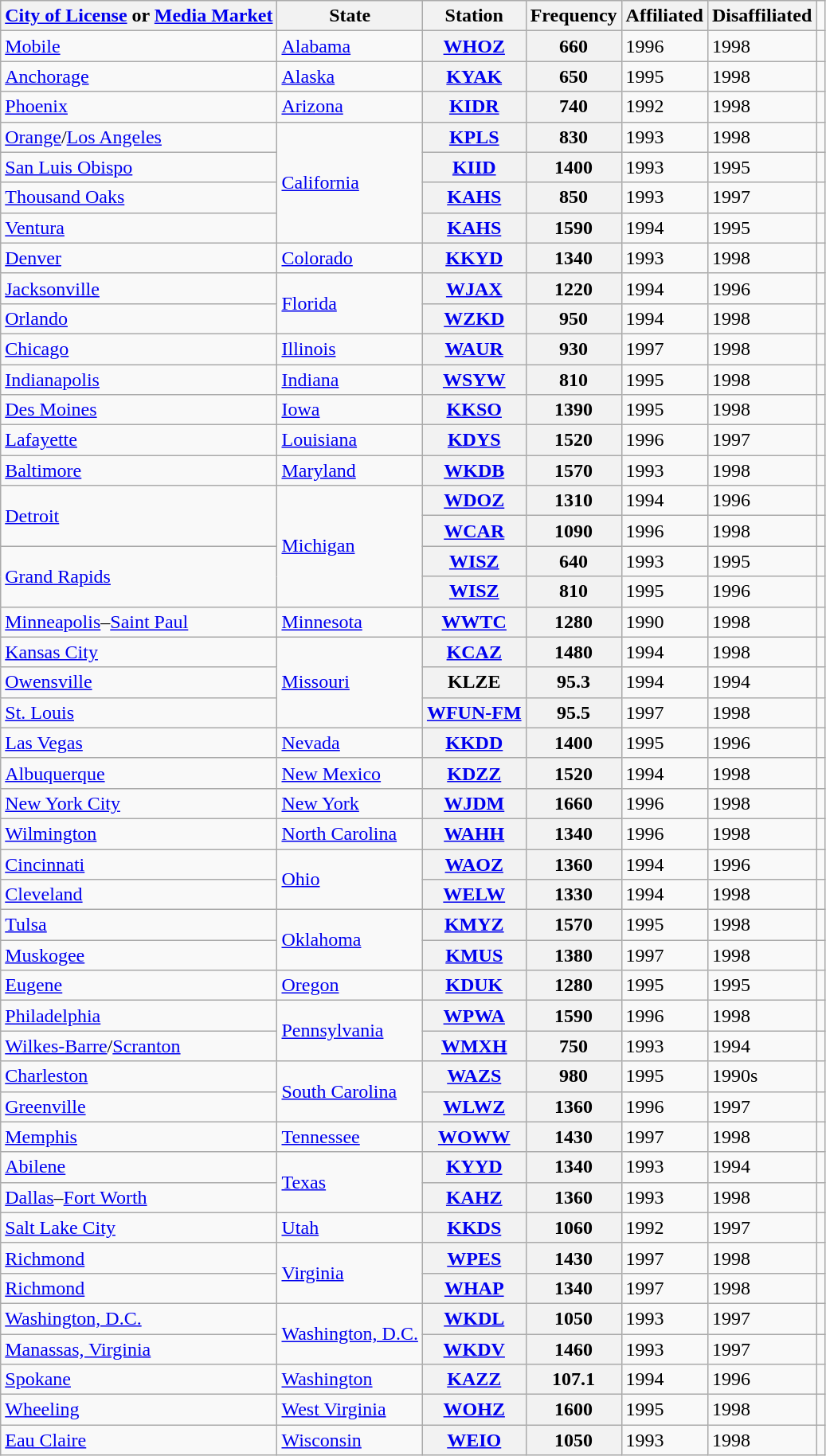<table class="wikitable sortable">
<tr>
<th scope="col"><a href='#'>City of License</a> or <a href='#'>Media Market</a></th>
<th scope="col">State</th>
<th scope="col">Station</th>
<th scope="col">Frequency</th>
<th scope="col">Affiliated</th>
<th scope="col">Disaffiliated</th>
</tr>
<tr>
<td><a href='#'>Mobile</a></td>
<td><a href='#'>Alabama</a></td>
<th scope="row"><a href='#'>WHOZ</a></th>
<th scope="row">660</th>
<td>1996</td>
<td>1998</td>
<td></td>
</tr>
<tr>
<td><a href='#'> Anchorage</a></td>
<td><a href='#'>Alaska</a></td>
<th scope="row"><a href='#'>KYAK</a></th>
<th scope="row">650</th>
<td>1995</td>
<td>1998</td>
<td></td>
</tr>
<tr>
<td><a href='#'>Phoenix</a></td>
<td><a href='#'>Arizona</a></td>
<th scope="row"><a href='#'>KIDR</a></th>
<th scope="row">740</th>
<td>1992</td>
<td>1998</td>
<td></td>
</tr>
<tr>
<td><a href='#'>Orange</a>/<a href='#'>Los Angeles</a></td>
<td rowspan="4"><a href='#'>California</a></td>
<th scope="row"><a href='#'>KPLS</a></th>
<th scope="row">830</th>
<td>1993</td>
<td>1998</td>
<td></td>
</tr>
<tr>
<td><a href='#'> San Luis Obispo</a></td>
<th scope="row"><a href='#'>KIID</a></th>
<th scope="row">1400</th>
<td>1993</td>
<td>1995</td>
<td></td>
</tr>
<tr>
<td><a href='#'> Thousand Oaks</a></td>
<th scope="row"><a href='#'>KAHS</a></th>
<th scope="row">850</th>
<td>1993</td>
<td>1997</td>
<td></td>
</tr>
<tr>
<td><a href='#'> Ventura</a></td>
<th scope="row"><a href='#'>KAHS</a></th>
<th scope="row">1590</th>
<td>1994</td>
<td>1995</td>
<td></td>
</tr>
<tr>
<td><a href='#'>Denver</a></td>
<td><a href='#'>Colorado</a></td>
<th scope="row"><a href='#'>KKYD</a></th>
<th scope="row">1340</th>
<td>1993</td>
<td>1998</td>
<td></td>
</tr>
<tr>
<td><a href='#'> Jacksonville</a></td>
<td rowspan="2"><a href='#'>Florida</a></td>
<th scope="row"><a href='#'>WJAX</a></th>
<th scope="row">1220</th>
<td>1994</td>
<td>1996</td>
<td></td>
</tr>
<tr>
<td><a href='#'>Orlando</a></td>
<th scope="row"><a href='#'>WZKD</a></th>
<th scope="row">950</th>
<td>1994</td>
<td>1998</td>
<td></td>
</tr>
<tr>
<td><a href='#'>Chicago</a></td>
<td><a href='#'>Illinois</a></td>
<th scope="row"><a href='#'>WAUR</a></th>
<th scope="row">930</th>
<td>1997</td>
<td>1998</td>
<td></td>
</tr>
<tr>
<td><a href='#'>Indianapolis</a></td>
<td><a href='#'>Indiana</a></td>
<th scope="row"><a href='#'>WSYW</a></th>
<th scope="row">810</th>
<td>1995</td>
<td>1998</td>
<td></td>
</tr>
<tr>
<td><a href='#'> Des Moines</a></td>
<td><a href='#'>Iowa</a></td>
<th scope="row"><a href='#'>KKSO</a></th>
<th scope="row">1390</th>
<td>1995</td>
<td>1998</td>
<td></td>
</tr>
<tr>
<td><a href='#'> Lafayette</a></td>
<td><a href='#'>Louisiana</a></td>
<th scope="row"><a href='#'>KDYS</a></th>
<th scope="row">1520</th>
<td>1996</td>
<td>1997</td>
<td></td>
</tr>
<tr>
<td><a href='#'>Baltimore</a></td>
<td><a href='#'>Maryland</a></td>
<th scope="row"><a href='#'>WKDB</a></th>
<th scope="row">1570</th>
<td>1993</td>
<td>1998</td>
<td></td>
</tr>
<tr>
<td rowspan="2"><a href='#'>Detroit</a></td>
<td rowspan="4"><a href='#'>Michigan</a></td>
<th scope="row"><a href='#'>WDOZ</a></th>
<th scope="row">1310</th>
<td>1994</td>
<td>1996</td>
<td></td>
</tr>
<tr>
<th scope="row"><a href='#'>WCAR</a></th>
<th scope="row">1090</th>
<td>1996</td>
<td>1998</td>
<td></td>
</tr>
<tr>
<td rowspan="2"><a href='#'>Grand Rapids</a></td>
<th scope="row"><a href='#'>WISZ</a></th>
<th scope="row">640</th>
<td>1993</td>
<td>1995</td>
<td></td>
</tr>
<tr>
<th scope="row"><a href='#'>WISZ</a></th>
<th scope="row">810</th>
<td>1995</td>
<td>1996</td>
<td></td>
</tr>
<tr>
<td><a href='#'>Minneapolis</a>–<a href='#'>Saint Paul</a></td>
<td><a href='#'>Minnesota</a></td>
<th scope="row"><a href='#'>WWTC</a></th>
<th scope="row">1280</th>
<td>1990</td>
<td>1998</td>
<td></td>
</tr>
<tr>
<td><a href='#'> Kansas City</a></td>
<td rowspan="3"><a href='#'>Missouri</a></td>
<th scope="row"><a href='#'>KCAZ</a></th>
<th scope="row">1480</th>
<td>1994</td>
<td>1998</td>
<td></td>
</tr>
<tr>
<td><a href='#'> Owensville</a></td>
<th scope="row">KLZE</th>
<th scope="row">95.3</th>
<td>1994</td>
<td>1994</td>
<td></td>
</tr>
<tr>
<td><a href='#'>St. Louis</a></td>
<th scope="row"><a href='#'>WFUN-FM</a></th>
<th scope="row">95.5</th>
<td>1997</td>
<td>1998</td>
<td></td>
</tr>
<tr>
<td><a href='#'>Las Vegas</a></td>
<td><a href='#'>Nevada</a></td>
<th scope="row"><a href='#'>KKDD</a></th>
<th scope="row">1400</th>
<td>1995</td>
<td>1996</td>
<td></td>
</tr>
<tr>
<td><a href='#'>Albuquerque</a></td>
<td><a href='#'>New Mexico</a></td>
<th scope="row"><a href='#'>KDZZ</a></th>
<th scope="row">1520</th>
<td>1994</td>
<td>1998</td>
<td></td>
</tr>
<tr>
<td><a href='#'>New York City</a></td>
<td><a href='#'> New York</a></td>
<th scope="row"><a href='#'>WJDM</a></th>
<th scope="row">1660</th>
<td>1996</td>
<td>1998</td>
<td></td>
</tr>
<tr>
<td><a href='#'> Wilmington</a></td>
<td><a href='#'>North Carolina</a></td>
<th scope="row"><a href='#'>WAHH</a></th>
<th scope="row">1340</th>
<td>1996</td>
<td>1998</td>
<td></td>
</tr>
<tr>
<td><a href='#'>Cincinnati</a></td>
<td rowspan="2"><a href='#'>Ohio</a></td>
<th scope="row"><a href='#'>WAOZ</a></th>
<th scope="row">1360</th>
<td>1994</td>
<td>1996</td>
<td></td>
</tr>
<tr>
<td><a href='#'>Cleveland</a></td>
<th scope="row"><a href='#'>WELW</a></th>
<th scope="row">1330</th>
<td>1994</td>
<td>1998</td>
<td></td>
</tr>
<tr>
<td><a href='#'>Tulsa</a></td>
<td rowspan="2"><a href='#'>Oklahoma</a></td>
<th scope="row"><a href='#'>KMYZ</a></th>
<th scope="row">1570</th>
<td>1995</td>
<td>1998</td>
<td></td>
</tr>
<tr>
<td><a href='#'> Muskogee</a></td>
<th scope="row"><a href='#'>KMUS</a></th>
<th scope="row">1380</th>
<td>1997</td>
<td>1998</td>
<td></td>
</tr>
<tr>
<td><a href='#'>Eugene</a></td>
<td><a href='#'>Oregon</a></td>
<th scope="row"><a href='#'>KDUK</a></th>
<th scope="row">1280</th>
<td>1995</td>
<td>1995</td>
<td></td>
</tr>
<tr>
<td><a href='#'>Philadelphia</a></td>
<td rowspan="2"><a href='#'>Pennsylvania</a></td>
<th scope="row"><a href='#'>WPWA</a></th>
<th scope="row">1590</th>
<td>1996</td>
<td>1998</td>
<td></td>
</tr>
<tr>
<td><a href='#'>Wilkes-Barre</a>/<a href='#'>Scranton</a></td>
<th scope="row"><a href='#'>WMXH</a></th>
<th scope="row">750</th>
<td>1993</td>
<td>1994</td>
<td></td>
</tr>
<tr>
<td><a href='#'>Charleston</a></td>
<td rowspan="2"><a href='#'>South Carolina</a></td>
<th scope="row"><a href='#'>WAZS</a></th>
<th scope="row">980</th>
<td>1995</td>
<td>1990s</td>
<td></td>
</tr>
<tr>
<td><a href='#'>Greenville</a></td>
<th scope="row"><a href='#'>WLWZ</a></th>
<th scope="row">1360</th>
<td>1996</td>
<td>1997</td>
<td></td>
</tr>
<tr>
<td><a href='#'>Memphis</a></td>
<td><a href='#'>Tennessee</a></td>
<th scope="row"><a href='#'>WOWW</a></th>
<th scope="row">1430</th>
<td>1997</td>
<td>1998</td>
<td></td>
</tr>
<tr>
<td><a href='#'>Abilene</a></td>
<td rowspan="2"><a href='#'>Texas</a></td>
<th scope="row"><a href='#'>KYYD</a></th>
<th scope="row">1340</th>
<td>1993</td>
<td>1994</td>
<td></td>
</tr>
<tr>
<td><a href='#'>Dallas</a>–<a href='#'>Fort Worth</a></td>
<th scope="row"><a href='#'>KAHZ</a></th>
<th scope="row">1360</th>
<td>1993</td>
<td>1998</td>
<td></td>
</tr>
<tr>
<td><a href='#'>Salt Lake City</a></td>
<td><a href='#'>Utah</a></td>
<th scope="row"><a href='#'>KKDS</a></th>
<th scope="row">1060</th>
<td>1992</td>
<td>1997</td>
<td></td>
</tr>
<tr>
<td><a href='#'>Richmond</a></td>
<td rowspan="2"><a href='#'>Virginia</a></td>
<th scope="row"><a href='#'>WPES</a></th>
<th scope="row">1430</th>
<td>1997</td>
<td>1998</td>
<td></td>
</tr>
<tr>
<td><a href='#'>Richmond</a></td>
<th scope="row"><a href='#'>WHAP</a></th>
<th scope="row">1340</th>
<td>1997</td>
<td>1998</td>
<td></td>
</tr>
<tr>
<td><a href='#'>Washington, D.C.</a></td>
<td rowspan="2"><a href='#'>Washington, D.C.</a></td>
<th scope="row"><a href='#'>WKDL</a></th>
<th scope="row">1050</th>
<td>1993</td>
<td>1997</td>
<td></td>
</tr>
<tr>
<td><a href='#'>Manassas, Virginia</a></td>
<th scope="row"><a href='#'>WKDV</a></th>
<th scope="row">1460</th>
<td>1993</td>
<td>1997</td>
<td></td>
</tr>
<tr>
<td><a href='#'> Spokane</a></td>
<td><a href='#'>Washington</a></td>
<th scope="row"><a href='#'>KAZZ</a></th>
<th scope="row">107.1</th>
<td>1994</td>
<td>1996</td>
<td></td>
</tr>
<tr>
<td><a href='#'> Wheeling</a></td>
<td><a href='#'>West Virginia</a></td>
<th scope="row"><a href='#'>WOHZ</a></th>
<th scope="row">1600</th>
<td>1995</td>
<td>1998</td>
<td></td>
</tr>
<tr>
<td><a href='#'>Eau Claire</a></td>
<td><a href='#'>Wisconsin</a></td>
<th scope="row"><a href='#'>WEIO</a></th>
<th scope="row">1050</th>
<td>1993</td>
<td>1998</td>
<td></td>
</tr>
</table>
